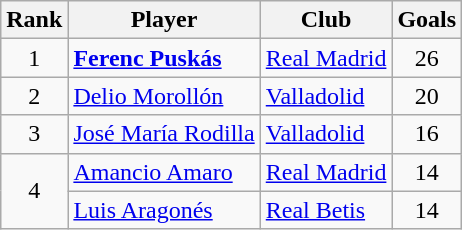<table class="wikitable">
<tr>
<th>Rank</th>
<th>Player</th>
<th>Club</th>
<th>Goals</th>
</tr>
<tr>
<td align="center">1</td>
<td> <strong><a href='#'>Ferenc Puskás</a></strong></td>
<td><a href='#'>Real Madrid</a></td>
<td style="text-align:center">26</td>
</tr>
<tr>
<td align="center">2</td>
<td> <a href='#'>Delio Morollón</a></td>
<td><a href='#'>Valladolid</a></td>
<td style="text-align:center">20</td>
</tr>
<tr>
<td align="center">3</td>
<td> <a href='#'>José María Rodilla</a></td>
<td><a href='#'>Valladolid</a></td>
<td style="text-align:center">16</td>
</tr>
<tr>
<td rowspan ="2"  style="text-align:center">4</td>
<td> <a href='#'>Amancio Amaro</a></td>
<td><a href='#'>Real Madrid</a></td>
<td style="text-align:center">14</td>
</tr>
<tr>
<td> <a href='#'>Luis Aragonés</a></td>
<td><a href='#'>Real Betis</a></td>
<td style="text-align:center">14</td>
</tr>
</table>
